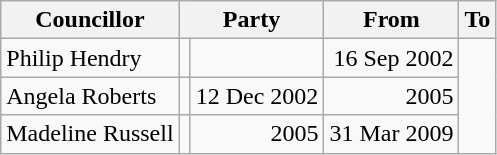<table class=wikitable>
<tr>
<th>Councillor</th>
<th colspan=2>Party</th>
<th>From</th>
<th>To</th>
</tr>
<tr>
<td>Philip Hendry</td>
<td></td>
<td></td>
<td align=right>16 Sep 2002</td>
</tr>
<tr>
<td>Angela Roberts</td>
<td></td>
<td align=right>12 Dec 2002</td>
<td align=right>2005</td>
</tr>
<tr>
<td>Madeline Russell</td>
<td></td>
<td align=right>2005</td>
<td align=right>31 Mar 2009</td>
</tr>
</table>
